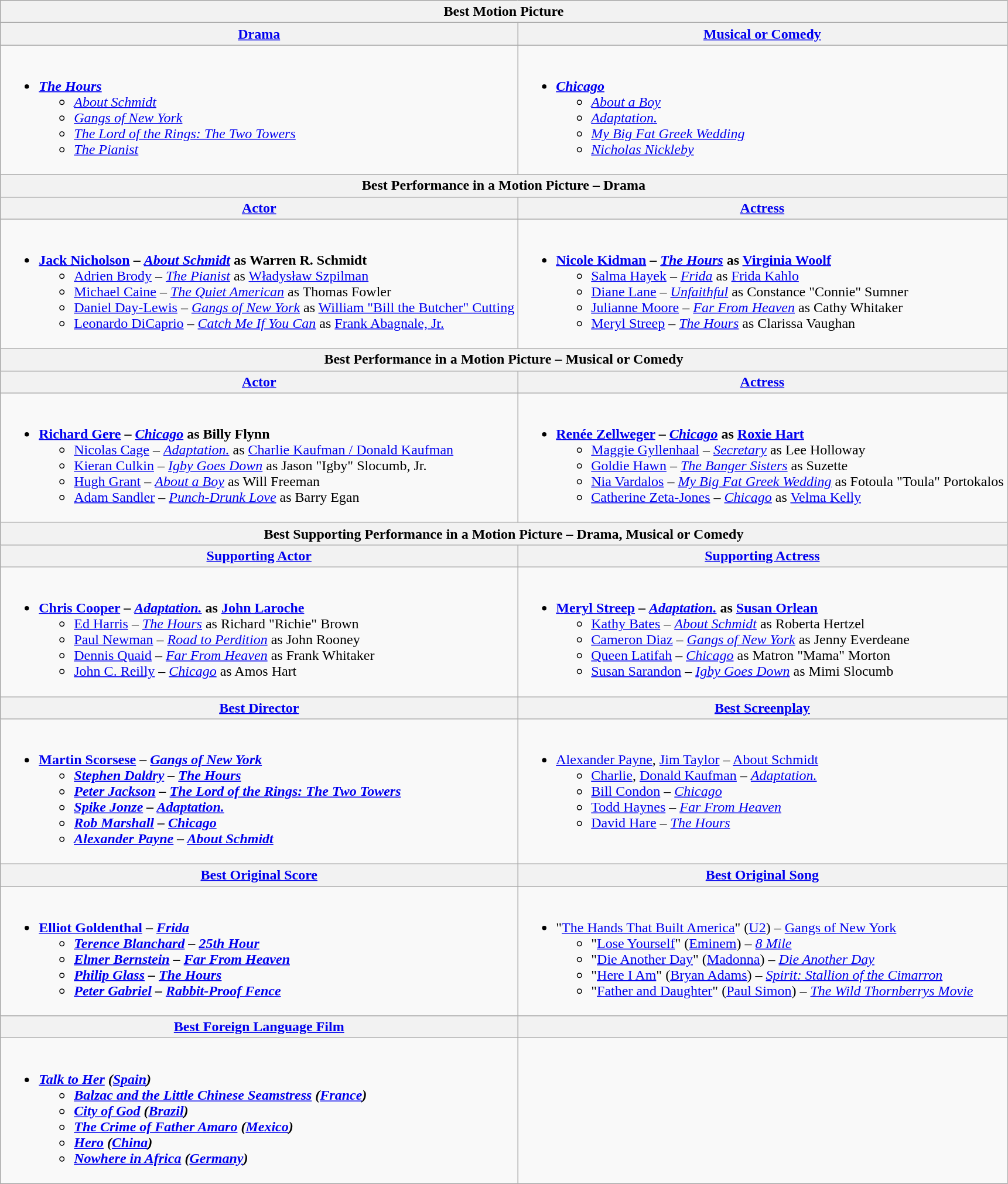<table class=wikitable style="width=100%">
<tr>
<th colspan=2>Best Motion Picture</th>
</tr>
<tr>
<th style="width=50%"><a href='#'>Drama</a></th>
<th style="width=50%"><a href='#'>Musical or Comedy</a></th>
</tr>
<tr>
<td valign="top"><br><ul><li><strong><em><a href='#'>The Hours</a></em></strong><ul><li><em><a href='#'>About Schmidt</a></em></li><li><em><a href='#'>Gangs of New York</a></em></li><li><em><a href='#'>The Lord of the Rings: The Two Towers</a></em></li><li><em><a href='#'>The Pianist</a></em></li></ul></li></ul></td>
<td valign="top"><br><ul><li><strong><em><a href='#'>Chicago</a></em></strong><ul><li><em><a href='#'>About a Boy</a></em></li><li><em><a href='#'>Adaptation.</a></em></li><li><em><a href='#'>My Big Fat Greek Wedding</a></em></li><li><em><a href='#'>Nicholas Nickleby</a></em></li></ul></li></ul></td>
</tr>
<tr>
<th colspan=2>Best Performance in a Motion Picture – Drama</th>
</tr>
<tr>
<th><a href='#'>Actor</a></th>
<th><a href='#'>Actress</a></th>
</tr>
<tr>
<td valign="top"><br><ul><li><strong><a href='#'>Jack Nicholson</a> – <em><a href='#'>About Schmidt</a></em> as Warren R. Schmidt</strong><ul><li><a href='#'>Adrien Brody</a> – <em><a href='#'>The Pianist</a></em> as <a href='#'>Władysław Szpilman</a></li><li><a href='#'>Michael Caine</a> – <em><a href='#'>The Quiet American</a></em> as Thomas Fowler</li><li><a href='#'>Daniel Day-Lewis</a> – <em><a href='#'>Gangs of New York</a></em> as <a href='#'>William "Bill the Butcher" Cutting</a></li><li><a href='#'>Leonardo DiCaprio</a> – <em><a href='#'>Catch Me If You Can</a></em> as <a href='#'>Frank Abagnale, Jr.</a></li></ul></li></ul></td>
<td valign="top"><br><ul><li><strong><a href='#'>Nicole Kidman</a> – <em><a href='#'>The Hours</a></em> as <a href='#'>Virginia Woolf</a></strong><ul><li><a href='#'>Salma Hayek</a> – <em><a href='#'>Frida</a></em> as <a href='#'>Frida Kahlo</a></li><li><a href='#'>Diane Lane</a> – <em><a href='#'>Unfaithful</a></em> as Constance "Connie" Sumner</li><li><a href='#'>Julianne Moore</a> – <em><a href='#'>Far From Heaven</a></em> as Cathy Whitaker</li><li><a href='#'>Meryl Streep</a> – <em><a href='#'>The Hours</a></em> as Clarissa Vaughan</li></ul></li></ul></td>
</tr>
<tr>
<th colspan=2>Best Performance in a Motion Picture – Musical or Comedy</th>
</tr>
<tr>
<th><a href='#'>Actor</a></th>
<th><a href='#'>Actress</a></th>
</tr>
<tr>
<td valign="top"><br><ul><li><strong><a href='#'>Richard Gere</a> – <em><a href='#'>Chicago</a></em> as Billy Flynn</strong><ul><li><a href='#'>Nicolas Cage</a> – <em><a href='#'>Adaptation.</a></em> as <a href='#'>Charlie Kaufman / Donald Kaufman</a></li><li><a href='#'>Kieran Culkin</a> – <em><a href='#'>Igby Goes Down</a></em> as Jason "Igby" Slocumb, Jr.</li><li><a href='#'>Hugh Grant</a> – <em><a href='#'>About a Boy</a></em> as Will Freeman</li><li><a href='#'>Adam Sandler</a> – <em><a href='#'>Punch-Drunk Love</a></em> as Barry Egan</li></ul></li></ul></td>
<td valign="top"><br><ul><li><strong><a href='#'>Renée Zellweger</a> – <em><a href='#'>Chicago</a></em> as <a href='#'>Roxie Hart</a></strong><ul><li><a href='#'>Maggie Gyllenhaal</a> – <em><a href='#'>Secretary</a></em> as Lee Holloway</li><li><a href='#'>Goldie Hawn</a> – <em><a href='#'>The Banger Sisters</a></em> as Suzette</li><li><a href='#'>Nia Vardalos</a> – <em><a href='#'>My Big Fat Greek Wedding</a></em> as Fotoula "Toula" Portokalos</li><li><a href='#'>Catherine Zeta-Jones</a> – <em><a href='#'>Chicago</a></em> as <a href='#'>Velma Kelly</a></li></ul></li></ul></td>
</tr>
<tr>
<th colspan=2>Best Supporting Performance in a Motion Picture – Drama, Musical or Comedy</th>
</tr>
<tr>
<th><a href='#'>Supporting Actor</a></th>
<th><a href='#'>Supporting Actress</a></th>
</tr>
<tr>
<td valign="top"><br><ul><li><strong><a href='#'>Chris Cooper</a> – <em><a href='#'>Adaptation.</a></em> as <a href='#'>John Laroche</a></strong><ul><li><a href='#'>Ed Harris</a> – <em><a href='#'>The Hours</a></em> as Richard "Richie" Brown</li><li><a href='#'>Paul Newman</a> – <em><a href='#'>Road to Perdition</a></em> as John Rooney</li><li><a href='#'>Dennis Quaid</a> – <em><a href='#'>Far From Heaven</a></em> as Frank Whitaker</li><li><a href='#'>John C. Reilly</a> – <em><a href='#'>Chicago</a></em> as Amos Hart</li></ul></li></ul></td>
<td valign="top"><br><ul><li><strong><a href='#'>Meryl Streep</a> – <em><a href='#'>Adaptation.</a></em> as <a href='#'>Susan Orlean</a></strong><ul><li><a href='#'>Kathy Bates</a> – <em><a href='#'>About Schmidt</a></em> as Roberta Hertzel</li><li><a href='#'>Cameron Diaz</a> – <em><a href='#'>Gangs of New York</a></em> as Jenny Everdeane</li><li><a href='#'>Queen Latifah</a> – <em><a href='#'>Chicago</a></em> as Matron "Mama" Morton</li><li><a href='#'>Susan Sarandon</a> – <em><a href='#'>Igby Goes Down</a></em> as Mimi Slocumb</li></ul></li></ul></td>
</tr>
<tr>
<th><a href='#'>Best Director</a></th>
<th><a href='#'>Best Screenplay</a></th>
</tr>
<tr>
<td valign="top"><br><ul><li><strong><a href='#'>Martin Scorsese</a> – <em><a href='#'>Gangs of New York</a><strong><em><ul><li><a href='#'>Stephen Daldry</a> – </em><a href='#'>The Hours</a><em></li><li><a href='#'>Peter Jackson</a> – </em><a href='#'>The Lord of the Rings: The Two Towers</a><em></li><li><a href='#'>Spike Jonze</a> – </em><a href='#'>Adaptation.</a><em></li><li><a href='#'>Rob Marshall</a> – </em><a href='#'>Chicago</a><em></li><li><a href='#'>Alexander Payne</a> – </em><a href='#'>About Schmidt</a><em></li></ul></li></ul></td>
<td valign="top"><br><ul><li></strong><a href='#'>Alexander Payne</a>, <a href='#'>Jim Taylor</a> – </em><a href='#'>About Schmidt</a></em></strong><ul><li><a href='#'>Charlie</a>, <a href='#'>Donald Kaufman</a> – <em><a href='#'>Adaptation.</a></em></li><li><a href='#'>Bill Condon</a> – <em><a href='#'>Chicago</a></em></li><li><a href='#'>Todd Haynes</a> – <em><a href='#'>Far From Heaven</a></em></li><li><a href='#'>David Hare</a> – <em><a href='#'>The Hours</a></em></li></ul></li></ul></td>
</tr>
<tr>
<th><a href='#'>Best Original Score</a></th>
<th><a href='#'>Best Original Song</a></th>
</tr>
<tr>
<td valign="top"><br><ul><li><strong><a href='#'>Elliot Goldenthal</a> – <em><a href='#'>Frida</a><strong><em><ul><li><a href='#'>Terence Blanchard</a> – </em><a href='#'>25th Hour</a><em></li><li><a href='#'>Elmer Bernstein</a> – </em><a href='#'>Far From Heaven</a><em></li><li><a href='#'>Philip Glass</a> – </em><a href='#'>The Hours</a><em></li><li><a href='#'>Peter Gabriel</a> – </em><a href='#'>Rabbit-Proof Fence</a><em></li></ul></li></ul></td>
<td valign="top"><br><ul><li></strong>"<a href='#'>The Hands That Built America</a>" (<a href='#'>U2</a>) – </em><a href='#'>Gangs of New York</a></em></strong><ul><li>"<a href='#'>Lose Yourself</a>" (<a href='#'>Eminem</a>) – <em><a href='#'>8 Mile</a></em></li><li>"<a href='#'>Die Another Day</a>" (<a href='#'>Madonna</a>) – <em><a href='#'>Die Another Day</a></em></li><li>"<a href='#'>Here I Am</a>" (<a href='#'>Bryan Adams</a>) – <em><a href='#'>Spirit: Stallion of the Cimarron</a></em></li><li>"<a href='#'>Father and Daughter</a>" (<a href='#'>Paul Simon</a>) – <em><a href='#'>The Wild Thornberrys Movie</a></em></li></ul></li></ul></td>
</tr>
<tr>
<th><a href='#'>Best Foreign Language Film</a></th>
<th></th>
</tr>
<tr>
<td valign="top"><br><ul><li><strong><em><a href='#'>Talk to Her</a><em> (<a href='#'>Spain</a>)<strong><ul><li></em><a href='#'>Balzac and the Little Chinese Seamstress</a><em> (<a href='#'>France</a>)</li><li></em><a href='#'>City of God</a><em> (<a href='#'>Brazil</a>)</li><li></em><a href='#'>The Crime of Father Amaro</a><em> (<a href='#'>Mexico</a>)</li><li></em><a href='#'>Hero</a><em> (<a href='#'>China</a>)</li><li></em><a href='#'>Nowhere in Africa</a><em> (<a href='#'>Germany</a>)</li></ul></li></ul></td>
<td valign="top"></td>
</tr>
</table>
